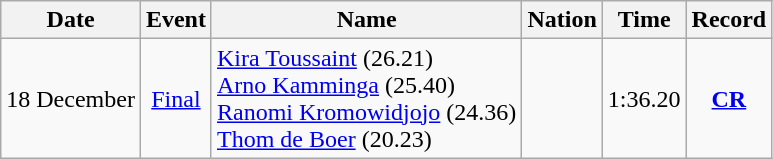<table class="wikitable" style=text-align:center>
<tr>
<th>Date</th>
<th>Event</th>
<th>Name</th>
<th>Nation</th>
<th>Time</th>
<th>Record</th>
</tr>
<tr>
<td>18 December</td>
<td><a href='#'>Final</a></td>
<td align=left><a href='#'>Kira Toussaint</a> (26.21)<br><a href='#'>Arno Kamminga</a> (25.40)<br><a href='#'>Ranomi Kromowidjojo</a> (24.36)<br> <a href='#'>Thom de Boer</a> (20.23)</td>
<td align=left></td>
<td>1:36.20</td>
<td><strong><a href='#'>CR</a></strong></td>
</tr>
</table>
